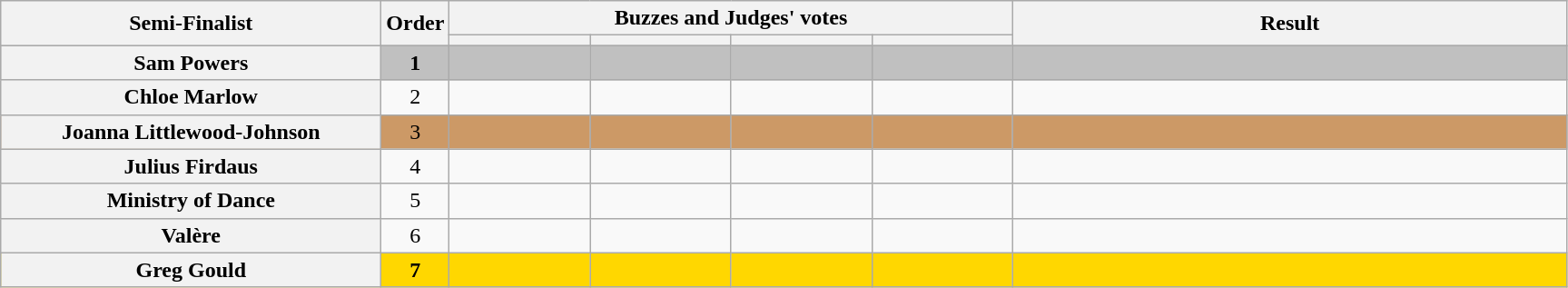<table class="wikitable plainrowheaders sortable" style="text-align:center;">
<tr>
<th scope="col" rowspan="2" class="unsortable" style="width:17em;">Semi-Finalist</th>
<th scope="col" rowspan="2" style="width:1em;">Order</th>
<th scope="col" colspan="4" class="unsortable" style="width:24em;">Buzzes and Judges' votes</th>
<th scope="col" rowspan="2" style="width:25em;">Result</th>
</tr>
<tr>
<th scope="col" class="unsortable" style="width:6em;"></th>
<th scope="col" class="unsortable" style="width:6em;"></th>
<th scope="col" class="unsortable" style="width:6em;"></th>
<th scope="col" class="unsortable" style="width:6em;"></th>
</tr>
<tr style="background:silver;">
<th scope="row"><strong>Sam Powers</strong></th>
<td><strong>1</strong></td>
<td style="text-align:center;"></td>
<td style="text-align:center;"></td>
<td style="text-align:center;"></td>
<td style="text-align:center;"></td>
<td><strong></strong></td>
</tr>
<tr>
<th scope="row">Chloe Marlow</th>
<td>2</td>
<td style="text-align:center;"></td>
<td style="text-align:center;"></td>
<td style="text-align:center;"></td>
<td style="text-align:center;"></td>
<td></td>
</tr>
<tr style="background:#c96;">
<th scope="row">Joanna Littlewood-Johnson</th>
<td>3</td>
<td style="text-align:center;"></td>
<td style="text-align:center;"></td>
<td style="text-align:center;"></td>
<td style="text-align:center;"></td>
<td></td>
</tr>
<tr>
<th scope="row">Julius Firdaus</th>
<td>4</td>
<td style="text-align:center;"></td>
<td style="text-align:center;"></td>
<td style="text-align:center;"></td>
<td style="text-align:center;"></td>
<td></td>
</tr>
<tr>
<th scope="row">Ministry of Dance</th>
<td>5</td>
<td style="text-align:center;"></td>
<td style="text-align:center;"></td>
<td style="text-align:center;"></td>
<td style="text-align:center;"></td>
<td></td>
</tr>
<tr>
<th scope="row">Valère</th>
<td>6</td>
<td style="text-align:center;"></td>
<td style="text-align:center;"></td>
<td style="text-align:center;"></td>
<td style="text-align:center;"></td>
<td></td>
</tr>
<tr style="background:gold;">
<th scope="row"><strong>Greg Gould</strong></th>
<td><strong>7</strong></td>
<td style="text-align:center;"></td>
<td style="text-align:center;"></td>
<td style="text-align:center;"></td>
<td style="text-align:center;"></td>
<td><strong></strong></td>
</tr>
</table>
